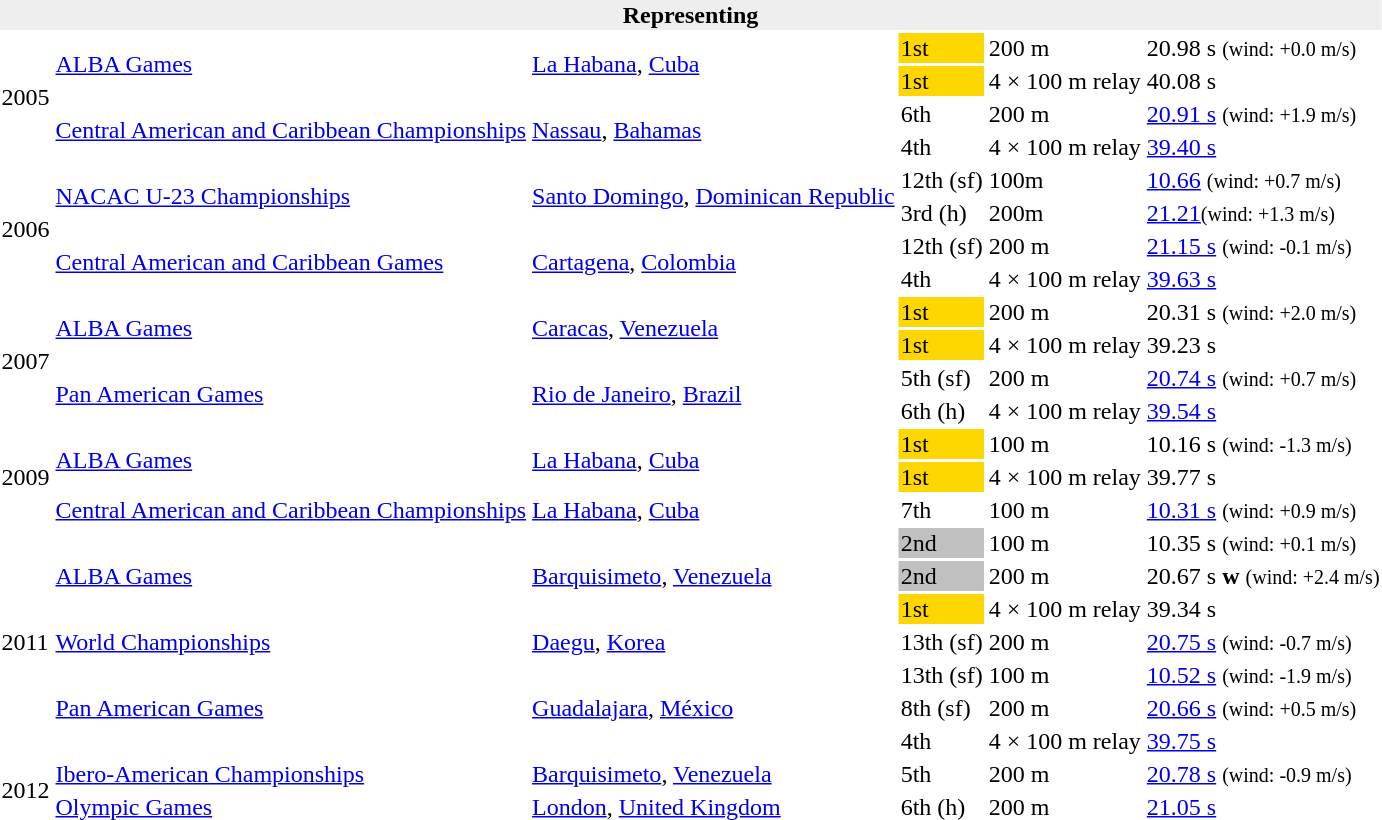<table>
<tr>
<th bgcolor="#eeeeee" colspan="6">Representing </th>
</tr>
<tr>
<td rowspan=4>2005</td>
<td rowspan=2><a href='#'>ALBA Games</a></td>
<td rowspan=2><a href='#'>La Habana</a>, <a href='#'>Cuba</a></td>
<td bgcolor=gold>1st</td>
<td>200 m</td>
<td>20.98 s  <small>(wind: +0.0 m/s)</small></td>
</tr>
<tr>
<td bgcolor=gold>1st</td>
<td>4 × 100 m relay</td>
<td>40.08 s</td>
</tr>
<tr>
<td rowspan=2><a href='#'>Central American and Caribbean Championships</a></td>
<td rowspan=2><a href='#'>Nassau</a>, <a href='#'>Bahamas</a></td>
<td>6th</td>
<td>200 m</td>
<td><a href='#'>20.91 s</a> <small>(wind: +1.9 m/s)</small></td>
</tr>
<tr>
<td>4th</td>
<td>4 × 100 m relay</td>
<td><a href='#'>39.40 s</a></td>
</tr>
<tr>
<td rowspan=4>2006</td>
<td rowspan=2><a href='#'>NACAC U-23 Championships</a></td>
<td rowspan=2><a href='#'>Santo Domingo</a>, <a href='#'>Dominican Republic</a></td>
<td>12th (sf)</td>
<td>100m</td>
<td><a href='#'>10.66</a> <small>(wind:  +0.7 m/s)</small></td>
</tr>
<tr>
<td>3rd (h) </td>
<td>200m</td>
<td><a href='#'>21.21</a><small>(wind:  +1.3 m/s)</small></td>
</tr>
<tr>
<td rowspan=2><a href='#'>Central American and Caribbean Games</a></td>
<td rowspan=2><a href='#'>Cartagena</a>, <a href='#'>Colombia</a></td>
<td>12th (sf)</td>
<td>200 m</td>
<td><a href='#'>21.15 s</a> <small>(wind: -0.1 m/s)</small></td>
</tr>
<tr>
<td>4th</td>
<td>4 × 100 m relay</td>
<td><a href='#'>39.63 s</a></td>
</tr>
<tr>
<td rowspan=4>2007</td>
<td rowspan=2><a href='#'>ALBA Games</a></td>
<td rowspan=2><a href='#'>Caracas</a>, <a href='#'>Venezuela</a></td>
<td bgcolor=gold>1st</td>
<td>200 m</td>
<td>20.31 s <small>(wind: +2.0 m/s)</small></td>
</tr>
<tr>
<td bgcolor=gold>1st</td>
<td>4 × 100 m relay</td>
<td>39.23 s</td>
</tr>
<tr>
<td rowspan=2><a href='#'>Pan American Games</a></td>
<td rowspan=2><a href='#'>Rio de Janeiro</a>, <a href='#'>Brazil</a></td>
<td>5th (sf)</td>
<td>200 m</td>
<td><a href='#'>20.74 s</a> <small>(wind: +0.7 m/s)</small></td>
</tr>
<tr>
<td>6th (h)</td>
<td>4 × 100 m relay</td>
<td><a href='#'>39.54 s</a></td>
</tr>
<tr>
<td rowspan=3>2009</td>
<td rowspan=2><a href='#'>ALBA Games</a></td>
<td rowspan=2><a href='#'>La Habana</a>, <a href='#'>Cuba</a></td>
<td bgcolor=gold>1st</td>
<td>100 m</td>
<td>10.16 s <small>(wind: -1.3 m/s)</small></td>
</tr>
<tr>
<td bgcolor=gold>1st</td>
<td>4 × 100 m relay</td>
<td>39.77 s</td>
</tr>
<tr>
<td><a href='#'>Central American and Caribbean Championships</a></td>
<td><a href='#'>La Habana</a>, <a href='#'>Cuba</a></td>
<td>7th</td>
<td>100 m</td>
<td><a href='#'>10.31 s</a> <small>(wind: +0.9 m/s)</small></td>
</tr>
<tr>
<td rowspan=7>2011</td>
<td rowspan=3><a href='#'>ALBA Games</a></td>
<td rowspan=3><a href='#'>Barquisimeto</a>, <a href='#'>Venezuela</a></td>
<td bgcolor=silver>2nd</td>
<td>100 m</td>
<td>10.35 s <small>(wind: +0.1 m/s)</small></td>
</tr>
<tr>
<td bgcolor=silver>2nd</td>
<td>200 m</td>
<td>20.67 s <strong>w</strong> <small>(wind: +2.4 m/s)</small></td>
</tr>
<tr>
<td bgcolor=gold>1st</td>
<td>4 × 100 m relay</td>
<td>39.34 s</td>
</tr>
<tr>
<td><a href='#'>World Championships</a></td>
<td><a href='#'>Daegu</a>, <a href='#'>Korea</a></td>
<td>13th (sf)</td>
<td>200 m</td>
<td><a href='#'>20.75 s</a> <small>(wind: -0.7 m/s)</small></td>
</tr>
<tr>
<td rowspan=3><a href='#'>Pan American Games</a></td>
<td rowspan=3><a href='#'>Guadalajara</a>, <a href='#'>México</a></td>
<td>13th (sf)</td>
<td>100 m</td>
<td><a href='#'>10.52 s</a> <small>(wind: -1.9 m/s)</small></td>
</tr>
<tr>
<td>8th (sf)</td>
<td>200 m</td>
<td><a href='#'>20.66 s</a> <small>(wind: +0.5 m/s)</small></td>
</tr>
<tr>
<td>4th</td>
<td>4 × 100 m relay</td>
<td><a href='#'>39.75 s</a></td>
</tr>
<tr>
<td rowspan=2>2012</td>
<td><a href='#'>Ibero-American Championships</a></td>
<td><a href='#'>Barquisimeto</a>, <a href='#'>Venezuela</a></td>
<td>5th</td>
<td>200 m</td>
<td><a href='#'>20.78 s</a> <small>(wind: -0.9 m/s)</small></td>
</tr>
<tr>
<td><a href='#'>Olympic Games</a></td>
<td><a href='#'>London</a>, <a href='#'>United Kingdom</a></td>
<td>6th (h)</td>
<td>200 m</td>
<td><a href='#'>21.05 s</a></td>
</tr>
</table>
